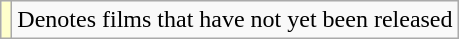<table class="wikitable">
<tr>
<td style="background:#ffc;"></td>
<td>Denotes films that have not yet been released</td>
</tr>
</table>
